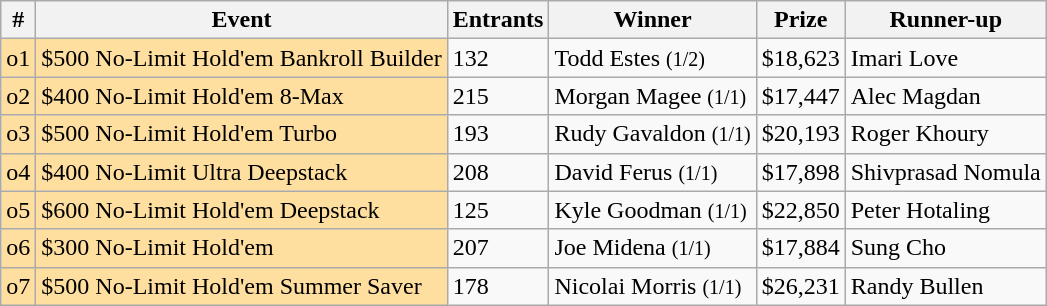<table class="wikitable sortable">
<tr>
<th bgcolor="#FFEBAD">#</th>
<th bgcolor="#FFEBAD">Event</th>
<th bgcolor="#FFEBAD">Entrants</th>
<th bgcolor="#FFEBAD">Winner</th>
<th bgcolor="#FFEBAD">Prize</th>
<th bgcolor="#FFEBAD">Runner-up</th>
</tr>
<tr>
<td style="background-color:#FFDF9F">o1</td>
<td style="background-color:#FFDF9F">$500 No-Limit Hold'em Bankroll Builder</td>
<td>132</td>
<td> Todd Estes <small>(1/2)</small></td>
<td>$18,623</td>
<td> Imari Love</td>
</tr>
<tr>
<td style="background-color:#FFDF9F">o2</td>
<td style="background-color:#FFDF9F">$400 No-Limit Hold'em 8-Max</td>
<td>215</td>
<td> Morgan Magee <small>(1/1)</small></td>
<td>$17,447</td>
<td> Alec Magdan</td>
</tr>
<tr>
<td style="background-color:#FFDF9F">o3</td>
<td style="background-color:#FFDF9F">$500 No-Limit Hold'em Turbo</td>
<td>193</td>
<td> Rudy Gavaldon <small>(1/1)</small></td>
<td>$20,193</td>
<td> Roger Khoury</td>
</tr>
<tr>
<td style="background-color:#FFDF9F">o4</td>
<td style="background-color:#FFDF9F">$400 No-Limit Ultra Deepstack</td>
<td>208</td>
<td> David Ferus <small>(1/1)</small></td>
<td>$17,898</td>
<td> Shivprasad Nomula</td>
</tr>
<tr>
<td style="background-color:#FFDF9F">o5</td>
<td style="background-color:#FFDF9F">$600 No-Limit Hold'em Deepstack</td>
<td>125</td>
<td> Kyle Goodman <small>(1/1)</small></td>
<td>$22,850</td>
<td> Peter Hotaling</td>
</tr>
<tr>
<td style="background-color:#FFDF9F">o6</td>
<td style="background-color:#FFDF9F">$300 No-Limit Hold'em</td>
<td>207</td>
<td> Joe Midena <small>(1/1)</small></td>
<td>$17,884</td>
<td> Sung Cho</td>
</tr>
<tr>
<td style="background-color:#FFDF9F">o7</td>
<td style="background-color:#FFDF9F">$500 No-Limit Hold'em Summer Saver</td>
<td>178</td>
<td> Nicolai Morris <small>(1/1)</small></td>
<td>$26,231</td>
<td> Randy Bullen</td>
</tr>
</table>
